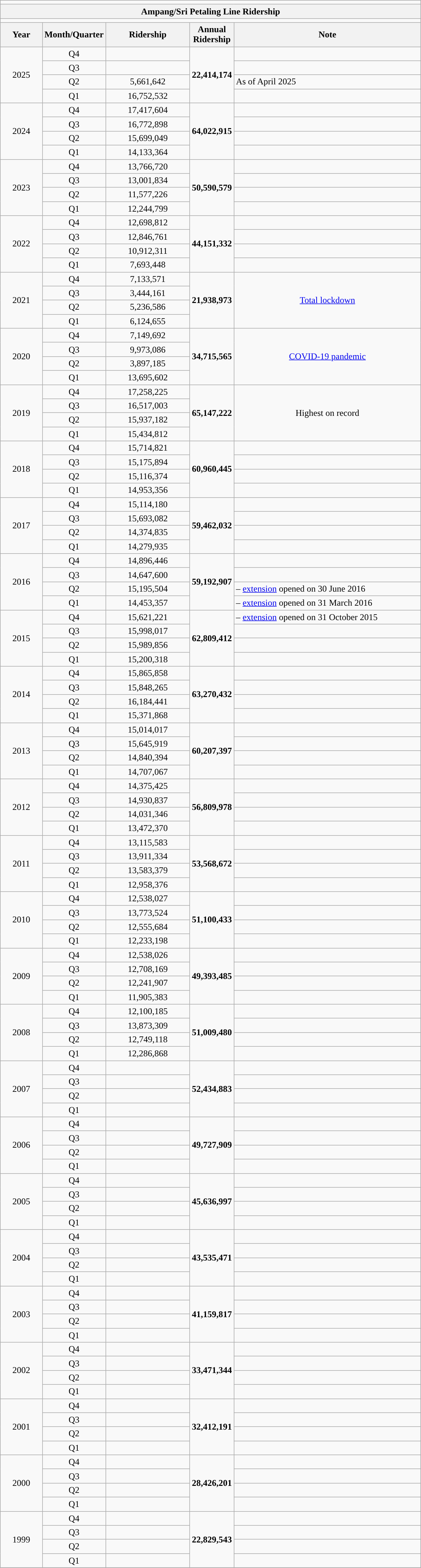<table class="wikitable" style="width:60%">
<tr>
<td colspan=5 align="center" bgcolor=></td>
</tr>
<tr>
<th colspan=5 align="center">Ampang/Sri Petaling Line Ridership</th>
</tr>
<tr>
<td colspan="5" align="center"></td>
</tr>
<tr>
<th style="width:10%">Year</th>
<th style="width:10%">Month/Quarter</th>
<th style="width:20%">Ridership</th>
<th style="width:10%">Annual Ridership</th>
<th>Note</th>
</tr>
<tr>
<td rowspan="4" align="center">2025</td>
<td align="center">Q4</td>
<td align="center"></td>
<td rowspan="4" align="center"><strong>22,414,174</strong></td>
<td></td>
</tr>
<tr>
<td align="center">Q3</td>
<td align="center"></td>
<td></td>
</tr>
<tr>
<td align="center">Q2</td>
<td align="center">5,661,642</td>
<td>As of April 2025</td>
</tr>
<tr>
<td align="center">Q1</td>
<td align="center">16,752,532</td>
<td></td>
</tr>
<tr>
<td rowspan="4" align="center">2024</td>
<td align="center">Q4</td>
<td align="center">17,417,604</td>
<td rowspan="4" align="center"><strong>64,022,915</strong></td>
<td></td>
</tr>
<tr>
<td align="center">Q3</td>
<td align="center">16,772,898</td>
<td></td>
</tr>
<tr>
<td align="center">Q2</td>
<td align="center">15,699,049</td>
<td></td>
</tr>
<tr>
<td align="center">Q1</td>
<td align="center">14,133,364</td>
<td></td>
</tr>
<tr>
<td rowspan="4" align="center">2023</td>
<td align="center">Q4</td>
<td align="center">13,766,720</td>
<td rowspan="4" align="center"><strong>50,590,579</strong></td>
<td></td>
</tr>
<tr>
<td align="center">Q3</td>
<td align="center">13,001,834</td>
<td></td>
</tr>
<tr>
<td align="center">Q2</td>
<td align="center">11,577,226</td>
<td></td>
</tr>
<tr>
<td align="center">Q1</td>
<td align="center">12,244,799</td>
<td></td>
</tr>
<tr>
<td rowspan="4" align="center">2022</td>
<td align="center">Q4</td>
<td align="center">12,698,812</td>
<td rowspan="4" align="center"><strong>44,151,332</strong></td>
<td></td>
</tr>
<tr>
<td align="center">Q3</td>
<td align="center">12,846,761</td>
<td></td>
</tr>
<tr>
<td align="center">Q2</td>
<td align="center">10,912,311</td>
<td></td>
</tr>
<tr>
<td align="center">Q1</td>
<td align="center">7,693,448</td>
<td></td>
</tr>
<tr>
<td rowspan="4" align="center">2021</td>
<td align="center">Q4</td>
<td align="center">7,133,571</td>
<td rowspan="4" align="center"><strong>21,938,973</strong></td>
<td rowspan="4" align="center"><a href='#'>Total lockdown</a></td>
</tr>
<tr>
<td align="center">Q3</td>
<td align="center">3,444,161</td>
</tr>
<tr>
<td align="center">Q2</td>
<td align="center">5,236,586</td>
</tr>
<tr>
<td align="center">Q1</td>
<td align="center">6,124,655</td>
</tr>
<tr>
<td rowspan="4" align="center">2020</td>
<td align="center">Q4</td>
<td align="center">7,149,692</td>
<td rowspan="4" align="center"><strong>34,715,565</strong></td>
<td rowspan="4" align="center"><a href='#'>COVID-19 pandemic</a></td>
</tr>
<tr>
<td align="center">Q3</td>
<td align="center">9,973,086</td>
</tr>
<tr>
<td align="center">Q2</td>
<td align="center">3,897,185</td>
</tr>
<tr>
<td align="center">Q1</td>
<td align="center">13,695,602</td>
</tr>
<tr>
<td rowspan="4" align="center">2019</td>
<td align="center">Q4</td>
<td align="center">17,258,225</td>
<td rowspan="4" align="center"><strong>65,147,222</strong></td>
<td rowspan="4" align="center">Highest on record</td>
</tr>
<tr>
<td align="center">Q3</td>
<td align="center">16,517,003</td>
</tr>
<tr>
<td align="center">Q2</td>
<td align="center">15,937,182</td>
</tr>
<tr>
<td align="center">Q1</td>
<td align="center">15,434,812</td>
</tr>
<tr>
<td rowspan="4" align="center">2018</td>
<td align="center">Q4</td>
<td align="center">15,714,821</td>
<td rowspan="4" align="center"><strong>60,960,445</strong></td>
<td></td>
</tr>
<tr>
<td align="center">Q3</td>
<td align="center">15,175,894</td>
<td></td>
</tr>
<tr>
<td align="center">Q2</td>
<td align="center">15,116,374</td>
<td></td>
</tr>
<tr>
<td align="center">Q1</td>
<td align="center">14,953,356</td>
<td></td>
</tr>
<tr>
<td rowspan="4" align="center">2017</td>
<td align="center">Q4</td>
<td align="center">15,114,180</td>
<td rowspan="4" align="center"><strong>59,462,032</strong></td>
<td></td>
</tr>
<tr>
<td align="center">Q3</td>
<td align="center">15,693,082</td>
<td></td>
</tr>
<tr>
<td align="center">Q2</td>
<td align="center">14,374,835</td>
<td></td>
</tr>
<tr>
<td align="center">Q1</td>
<td align="center">14,279,935</td>
<td></td>
</tr>
<tr>
<td rowspan="4" align="center">2016</td>
<td align="center">Q4</td>
<td align="center">14,896,446</td>
<td rowspan="4" align="center"><strong>59,192,907</strong></td>
<td></td>
</tr>
<tr>
<td align="center">Q3</td>
<td align="center">14,647,600</td>
<td></td>
</tr>
<tr>
<td align="center">Q2</td>
<td align="center">15,195,504</td>
<td>  –   <a href='#'>extension</a> opened on 30 June 2016</td>
</tr>
<tr>
<td align="center">Q1</td>
<td align="center">14,453,357</td>
<td>  –   <a href='#'>extension</a> opened on 31 March 2016</td>
</tr>
<tr>
<td rowspan="4" align="center">2015</td>
<td align="center">Q4</td>
<td align="center">15,621,221</td>
<td rowspan="4" align="center"><strong>62,809,412</strong></td>
<td>  –   <a href='#'>extension</a> opened on 31 October 2015</td>
</tr>
<tr>
<td align="center">Q3</td>
<td align="center">15,998,017</td>
<td></td>
</tr>
<tr>
<td align="center">Q2</td>
<td align="center">15,989,856</td>
<td></td>
</tr>
<tr>
<td align="center">Q1</td>
<td align="center">15,200,318</td>
<td></td>
</tr>
<tr>
<td rowspan="4" align="center">2014</td>
<td align="center">Q4</td>
<td align="center">15,865,858</td>
<td rowspan="4" align="center"><strong>63,270,432</strong></td>
<td></td>
</tr>
<tr>
<td align="center">Q3</td>
<td align="center">15,848,265</td>
<td></td>
</tr>
<tr>
<td align="center">Q2</td>
<td align="center">16,184,441</td>
<td></td>
</tr>
<tr>
<td align="center">Q1</td>
<td align="center">15,371,868</td>
<td></td>
</tr>
<tr>
<td rowspan="4" align="center">2013</td>
<td align="center">Q4</td>
<td align="center">15,014,017</td>
<td rowspan="4" align="center"><strong>60,207,397</strong></td>
<td></td>
</tr>
<tr>
<td align="center">Q3</td>
<td align="center">15,645,919</td>
<td></td>
</tr>
<tr>
<td align="center">Q2</td>
<td align="center">14,840,394</td>
<td></td>
</tr>
<tr>
<td align="center">Q1</td>
<td align="center">14,707,067</td>
<td></td>
</tr>
<tr>
<td rowspan="4" align="center">2012</td>
<td align="center">Q4</td>
<td align="center">14,375,425</td>
<td rowspan="4" align="center"><strong>56,809,978</strong></td>
<td></td>
</tr>
<tr>
<td align="center">Q3</td>
<td align="center">14,930,837</td>
<td></td>
</tr>
<tr>
<td align="center">Q2</td>
<td align="center">14,031,346</td>
<td></td>
</tr>
<tr>
<td align="center">Q1</td>
<td align="center">13,472,370</td>
<td></td>
</tr>
<tr>
<td rowspan="4" align="center">2011</td>
<td align="center">Q4</td>
<td align="center">13,115,583</td>
<td rowspan="4" align="center"><strong>53,568,672</strong></td>
<td></td>
</tr>
<tr>
<td align="center">Q3</td>
<td align="center">13,911,334</td>
<td></td>
</tr>
<tr>
<td align="center">Q2</td>
<td align="center">13,583,379</td>
<td></td>
</tr>
<tr>
<td align="center">Q1</td>
<td align="center">12,958,376</td>
<td></td>
</tr>
<tr>
<td rowspan="4" align="center">2010</td>
<td align="center">Q4</td>
<td align="center">12,538,027</td>
<td rowspan="4" align="center"><strong>51,100,433</strong></td>
<td></td>
</tr>
<tr>
<td align="center">Q3</td>
<td align="center">13,773,524</td>
<td></td>
</tr>
<tr>
<td align="center">Q2</td>
<td align="center">12,555,684</td>
<td></td>
</tr>
<tr>
<td align="center">Q1</td>
<td align="center">12,233,198</td>
<td></td>
</tr>
<tr>
<td rowspan="4" align="center">2009</td>
<td align="center">Q4</td>
<td align="center">12,538,026</td>
<td rowspan="4" align="center"><strong>49,393,485</strong></td>
<td></td>
</tr>
<tr>
<td align="center">Q3</td>
<td align="center">12,708,169</td>
<td></td>
</tr>
<tr>
<td align="center">Q2</td>
<td align="center">12,241,907</td>
<td></td>
</tr>
<tr>
<td align="center">Q1</td>
<td align="center">11,905,383</td>
<td></td>
</tr>
<tr>
<td rowspan="4" align="center">2008</td>
<td align="center">Q4</td>
<td align="center">12,100,185</td>
<td rowspan="4" align="center"><strong>51,009,480</strong></td>
<td></td>
</tr>
<tr>
<td align="center">Q3</td>
<td align="center">13,873,309</td>
<td></td>
</tr>
<tr>
<td align="center">Q2</td>
<td align="center">12,749,118</td>
<td></td>
</tr>
<tr>
<td align="center">Q1</td>
<td align="center">12,286,868</td>
<td></td>
</tr>
<tr>
<td rowspan="4" align="center">2007</td>
<td align="center">Q4</td>
<td align="center"></td>
<td rowspan="4" align="center"><strong>52,434,883</strong></td>
<td></td>
</tr>
<tr>
<td align="center">Q3</td>
<td align="center"></td>
<td></td>
</tr>
<tr>
<td align="center">Q2</td>
<td align="center"></td>
<td></td>
</tr>
<tr>
<td align="center">Q1</td>
<td align="center"></td>
<td></td>
</tr>
<tr>
<td rowspan="4" align="center">2006</td>
<td align="center">Q4</td>
<td align="center"></td>
<td rowspan="4" align="center"><strong>49,727,909</strong></td>
<td></td>
</tr>
<tr>
<td align="center">Q3</td>
<td align="center"></td>
<td></td>
</tr>
<tr>
<td align="center">Q2</td>
<td align="center"></td>
<td></td>
</tr>
<tr>
<td align="center">Q1</td>
<td align="center"></td>
<td></td>
</tr>
<tr>
<td rowspan="4" align="center">2005</td>
<td align="center">Q4</td>
<td align="center"></td>
<td rowspan="4" align="center"><strong>45,636,997</strong></td>
<td></td>
</tr>
<tr>
<td align="center">Q3</td>
<td align="center"></td>
<td></td>
</tr>
<tr>
<td align="center">Q2</td>
<td align="center"></td>
<td></td>
</tr>
<tr>
<td align="center">Q1</td>
<td align="center"></td>
<td></td>
</tr>
<tr>
<td rowspan="4" align="center">2004</td>
<td align="center">Q4</td>
<td align="center"></td>
<td rowspan="4" align="center"><strong>43,535,471</strong></td>
<td></td>
</tr>
<tr>
<td align="center">Q3</td>
<td align="center"></td>
<td></td>
</tr>
<tr>
<td align="center">Q2</td>
<td align="center"></td>
<td></td>
</tr>
<tr>
<td align="center">Q1</td>
<td align="center"></td>
<td></td>
</tr>
<tr>
<td rowspan="4" align="center">2003</td>
<td align="center">Q4</td>
<td align="center"></td>
<td rowspan="4" align="center"><strong>41,159,817</strong></td>
<td></td>
</tr>
<tr>
<td align="center">Q3</td>
<td align="center"></td>
<td></td>
</tr>
<tr>
<td align="center">Q2</td>
<td align="center"></td>
<td></td>
</tr>
<tr>
<td align="center">Q1</td>
<td align="center"></td>
<td></td>
</tr>
<tr>
<td rowspan="4" align="center">2002</td>
<td align="center">Q4</td>
<td align="center"></td>
<td rowspan="4" align="center"><strong>33,471,344</strong></td>
<td></td>
</tr>
<tr>
<td align="center">Q3</td>
<td align="center"></td>
<td></td>
</tr>
<tr>
<td align="center">Q2</td>
<td align="center"></td>
<td></td>
</tr>
<tr>
<td align="center">Q1</td>
<td align="center"></td>
<td></td>
</tr>
<tr>
<td rowspan="4" align="center">2001</td>
<td align="center">Q4</td>
<td align="center"></td>
<td rowspan="4" align="center"><strong>32,412,191</strong></td>
<td></td>
</tr>
<tr>
<td align="center">Q3</td>
<td align="center"></td>
<td></td>
</tr>
<tr>
<td align="center">Q2</td>
<td align="center"></td>
<td></td>
</tr>
<tr>
<td align="center">Q1</td>
<td align="center"></td>
<td></td>
</tr>
<tr>
<td rowspan="4" align="center">2000</td>
<td align="center">Q4</td>
<td align="center"></td>
<td rowspan="4" align="center"><strong>28,426,201</strong></td>
<td></td>
</tr>
<tr>
<td align="center">Q3</td>
<td align="center"></td>
<td></td>
</tr>
<tr>
<td align="center">Q2</td>
<td align="center"></td>
<td></td>
</tr>
<tr>
<td align="center">Q1</td>
<td align="center"></td>
<td></td>
</tr>
<tr>
<td rowspan="4" align="center">1999</td>
<td align="center">Q4</td>
<td align="center"></td>
<td rowspan="4" align="center"><strong>22,829,543</strong></td>
<td></td>
</tr>
<tr>
<td align="center">Q3</td>
<td align="center"></td>
<td></td>
</tr>
<tr>
<td align="center">Q2</td>
<td align="center"></td>
<td></td>
</tr>
<tr>
<td align="center">Q1</td>
<td align="center"></td>
<td></td>
</tr>
<tr>
</tr>
</table>
